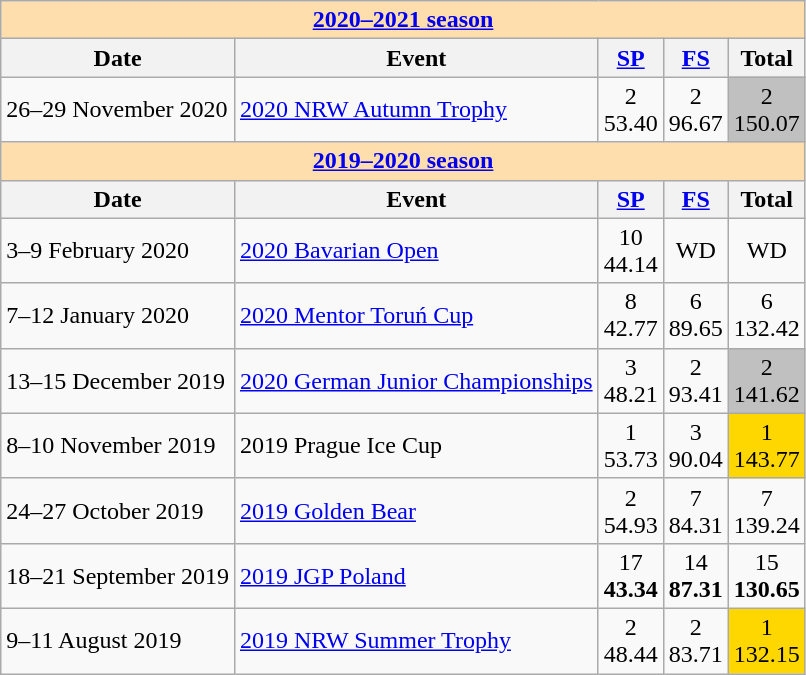<table class="wikitable">
<tr>
<td style="background-color: #ffdead; " colspan=5 align=center><a href='#'><strong>2020–2021 season</strong></a></td>
</tr>
<tr>
<th>Date</th>
<th>Event</th>
<th><a href='#'>SP</a></th>
<th><a href='#'>FS</a></th>
<th>Total</th>
</tr>
<tr>
<td>26–29 November 2020</td>
<td><a href='#'>2020 NRW Autumn Trophy</a></td>
<td align=center>2 <br> 53.40</td>
<td align=center>2 <br> 96.67</td>
<td align=center bgcolor=silver>2 <br> 150.07</td>
</tr>
<tr>
<td style="background-color: #ffdead; " colspan=5 align=center><a href='#'><strong>2019–2020 season</strong></a></td>
</tr>
<tr>
<th>Date</th>
<th>Event</th>
<th><a href='#'>SP</a></th>
<th><a href='#'>FS</a></th>
<th>Total</th>
</tr>
<tr>
<td>3–9 February 2020</td>
<td><a href='#'>2020 Bavarian Open</a></td>
<td align=center>10 <br> 44.14</td>
<td align=center>WD</td>
<td align=center>WD</td>
</tr>
<tr>
<td>7–12 January 2020</td>
<td><a href='#'>2020 Mentor Toruń Cup</a></td>
<td align=center>8 <br> 42.77</td>
<td align=center>6 <br> 89.65</td>
<td align=center>6 <br> 132.42</td>
</tr>
<tr>
<td>13–15 December 2019</td>
<td><a href='#'>2020 German Junior Championships</a></td>
<td align=center>3 <br> 48.21</td>
<td align=center>2 <br> 93.41</td>
<td align=center bgcolor=silver>2 <br> 141.62</td>
</tr>
<tr>
<td>8–10 November 2019</td>
<td>2019 Prague Ice Cup</td>
<td align=center>1 <br> 53.73</td>
<td align=center>3 <br> 90.04</td>
<td align=center bgcolor=gold>1 <br> 143.77</td>
</tr>
<tr>
<td>24–27 October 2019</td>
<td><a href='#'>2019 Golden Bear</a></td>
<td align=center>2 <br> 54.93</td>
<td align=center>7 <br> 84.31</td>
<td align=center>7 <br> 139.24</td>
</tr>
<tr>
<td>18–21 September 2019</td>
<td><a href='#'>2019 JGP Poland</a></td>
<td align=center>17 <br> <strong>43.34</strong></td>
<td align=center>14 <br> <strong>87.31</strong></td>
<td align=center>15 <br> <strong>130.65</strong></td>
</tr>
<tr>
<td>9–11 August 2019</td>
<td><a href='#'>2019 NRW Summer Trophy</a></td>
<td align=center>2 <br> 48.44</td>
<td align=center>2 <br> 83.71</td>
<td align=center bgcolor=gold>1 <br> 132.15</td>
</tr>
</table>
